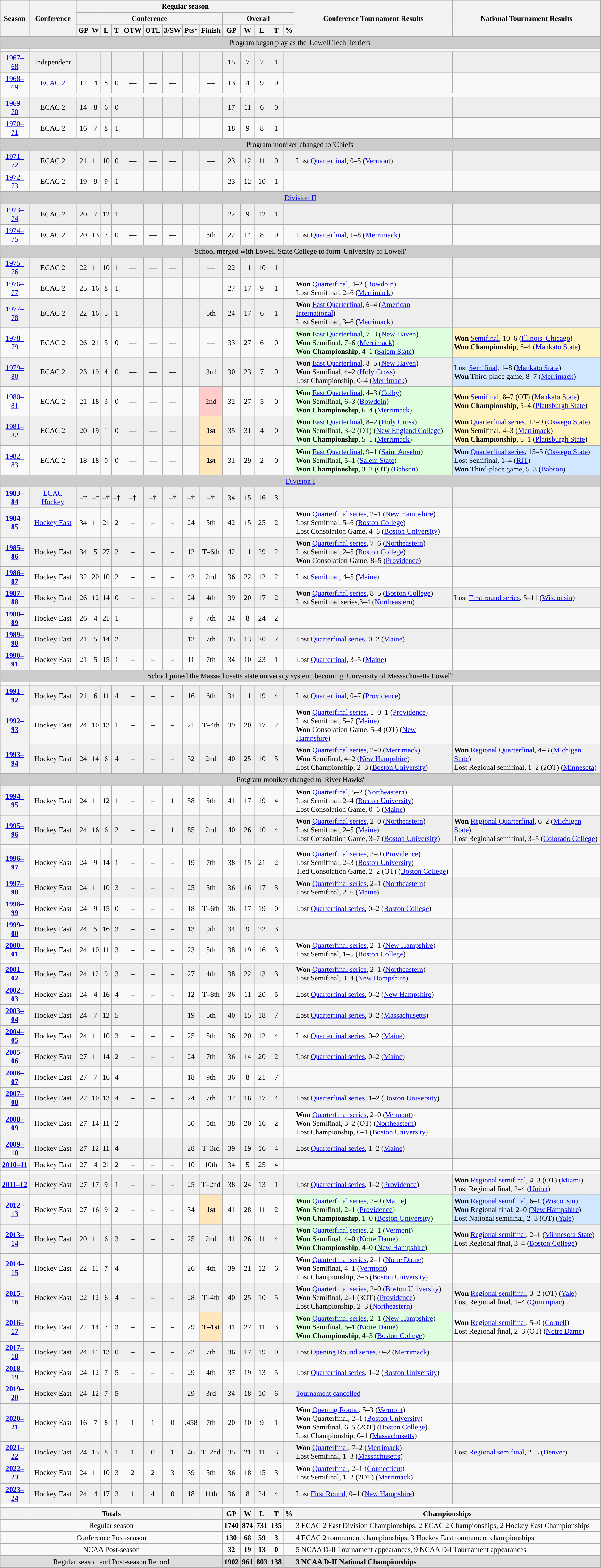<table class="wikitable" style="text-align: center; font-size: 95%">
<tr>
<th rowspan="3">Season</th>
<th rowspan="3">Conference</th>
<th colspan="14">Regular season</th>
<th rowspan="3">Conference Tournament Results</th>
<th rowspan="3">National Tournament Results</th>
</tr>
<tr>
<th colspan="9">Conference</th>
<th colspan="5">Overall</th>
</tr>
<tr>
<th>GP</th>
<th>W</th>
<th>L</th>
<th>T</th>
<th>OTW</th>
<th>OTL</th>
<th>3/SW</th>
<th>Pts*</th>
<th>Finish</th>
<th>GP</th>
<th>W</th>
<th>L</th>
<th>T</th>
<th>%</th>
</tr>
<tr>
<td style="background:#cccccc;" colspan="18">Program began play as the 'Lowell Tech Terriers'</td>
</tr>
<tr>
<td><a href='#'></a> </td>
</tr>
<tr>
</tr>
<tr bgcolor=eeeeee>
<td><a href='#'>1967–68</a></td>
<td>Independent</td>
<td>—</td>
<td>—</td>
<td>—</td>
<td>—</td>
<td>—</td>
<td>—</td>
<td>—</td>
<td>—</td>
<td>—</td>
<td>15</td>
<td>7</td>
<td>7</td>
<td>1</td>
<td></td>
<td align="left"></td>
<td align="left"></td>
</tr>
<tr>
<td><a href='#'>1968–69</a></td>
<td><a href='#'>ECAC 2</a></td>
<td>12</td>
<td>4</td>
<td>8</td>
<td>0</td>
<td>—</td>
<td>—</td>
<td>—</td>
<td></td>
<td>—</td>
<td>13</td>
<td>4</td>
<td>9</td>
<td>0</td>
<td></td>
<td align="left"></td>
<td align="left"></td>
</tr>
<tr>
<td><a href='#'></a> </td>
</tr>
<tr bgcolor=eeeeee>
<td><a href='#'>1969–70</a></td>
<td>ECAC 2</td>
<td>14</td>
<td>8</td>
<td>6</td>
<td>0</td>
<td>—</td>
<td>—</td>
<td>—</td>
<td></td>
<td>—</td>
<td>17</td>
<td>11</td>
<td>6</td>
<td>0</td>
<td></td>
<td align="left"></td>
<td align="left"></td>
</tr>
<tr>
<td><a href='#'>1970–71</a></td>
<td>ECAC 2</td>
<td>16</td>
<td>7</td>
<td>8</td>
<td>1</td>
<td>—</td>
<td>—</td>
<td>—</td>
<td></td>
<td>—</td>
<td>18</td>
<td>9</td>
<td>8</td>
<td>1</td>
<td></td>
<td align="left"></td>
<td align="left"></td>
</tr>
<tr>
<td style="background:#cccccc;" colspan="18">Program moniker changed to 'Chiefs'</td>
</tr>
<tr bgcolor=eeeeee>
<td><a href='#'>1971–72</a></td>
<td>ECAC 2</td>
<td>21</td>
<td>11</td>
<td>10</td>
<td>0</td>
<td>—</td>
<td>—</td>
<td>—</td>
<td></td>
<td>—</td>
<td>23</td>
<td>12</td>
<td>11</td>
<td>0</td>
<td></td>
<td align="left">Lost <a href='#'>Quarterfinal</a>, 0–5 (<a href='#'>Vermont</a>)</td>
<td align="left"></td>
</tr>
<tr>
<td><a href='#'>1972–73</a></td>
<td>ECAC 2</td>
<td>19</td>
<td>9</td>
<td>9</td>
<td>1</td>
<td>—</td>
<td>—</td>
<td>—</td>
<td></td>
<td>—</td>
<td>23</td>
<td>12</td>
<td>10</td>
<td>1</td>
<td></td>
<td align="left"></td>
<td align="left"></td>
</tr>
<tr>
<td style="background:#cccccc;" colspan="18"><a href='#'>Division II</a></td>
</tr>
<tr bgcolor=eeeeee>
<td><a href='#'>1973–74</a></td>
<td>ECAC 2</td>
<td>20</td>
<td>7</td>
<td>12</td>
<td>1</td>
<td>—</td>
<td>—</td>
<td>—</td>
<td></td>
<td>—</td>
<td>22</td>
<td>9</td>
<td>12</td>
<td>1</td>
<td></td>
<td align="left"></td>
<td align="left"></td>
</tr>
<tr>
<td><a href='#'>1974–75</a></td>
<td>ECAC 2</td>
<td>20</td>
<td>13</td>
<td>7</td>
<td>0</td>
<td>—</td>
<td>—</td>
<td>—</td>
<td></td>
<td>8th</td>
<td>22</td>
<td>14</td>
<td>8</td>
<td>0</td>
<td></td>
<td align="left">Lost <a href='#'>Quarterfinal</a>, 1–8 (<a href='#'>Merrimack</a>)</td>
<td align="left"></td>
</tr>
<tr>
<td style="background:#cccccc;" colspan="18">School merged with Lowell State College to form 'University of Lowell'</td>
</tr>
<tr bgcolor=eeeeee>
<td><a href='#'>1975–76</a></td>
<td>ECAC 2</td>
<td>22</td>
<td>11</td>
<td>10</td>
<td>1</td>
<td>—</td>
<td>—</td>
<td>—</td>
<td></td>
<td>—</td>
<td>22</td>
<td>11</td>
<td>10</td>
<td>1</td>
<td></td>
<td align="left"></td>
<td align="left"></td>
</tr>
<tr>
<td><a href='#'>1976–77</a></td>
<td>ECAC 2</td>
<td>25</td>
<td>16</td>
<td>8</td>
<td>1</td>
<td>—</td>
<td>—</td>
<td>—</td>
<td></td>
<td>—</td>
<td>27</td>
<td>17</td>
<td>9</td>
<td>1</td>
<td></td>
<td align="left"><strong>Won</strong> <a href='#'>Quarterfinal</a>, 4–2 (<a href='#'>Bowdoin</a>)<br>Lost Semifinal, 2–6 (<a href='#'>Merrimack</a>)</td>
<td align="left"></td>
</tr>
<tr bgcolor=eeeeee>
<td><a href='#'>1977–78</a></td>
<td>ECAC 2</td>
<td>22</td>
<td>16</td>
<td>5</td>
<td>1</td>
<td>—</td>
<td>—</td>
<td>—</td>
<td></td>
<td>6th</td>
<td>24</td>
<td>17</td>
<td>6</td>
<td>1</td>
<td></td>
<td align="left"><strong>Won</strong> <a href='#'>East Quarterfinal</a>, 6–4 (<a href='#'>American International</a>)<br>Lost Semifinal, 3–6 (<a href='#'>Merrimack</a>)</td>
<td align="left"></td>
</tr>
<tr>
<td><a href='#'>1978–79</a></td>
<td>ECAC 2</td>
<td>26</td>
<td>21</td>
<td>5</td>
<td>0</td>
<td>—</td>
<td>—</td>
<td>—</td>
<td></td>
<td>—</td>
<td>33</td>
<td>27</td>
<td>6</td>
<td>0</td>
<td></td>
<td style="background: #ddffdd;" align="left"><strong>Won</strong> <a href='#'>East Quarterfinal</a>, 7–3 (<a href='#'>New Haven</a>)<br><strong>Won</strong> Semifinal, 7–6 (<a href='#'>Merrimack</a>)<br><strong>Won Championship</strong>, 4–1 (<a href='#'>Salem State</a>)</td>
<td style="background: #FFF3BF;" align="left"><strong>Won</strong> <a href='#'>Semifinal</a>, 10–6 (<a href='#'>Illinois–Chicago</a>)<br><strong>Won Championship</strong>, 6–4 (<a href='#'>Mankato State</a>)</td>
</tr>
<tr bgcolor=eeeeee>
<td><a href='#'>1979–80</a></td>
<td>ECAC 2</td>
<td>23</td>
<td>19</td>
<td>4</td>
<td>0</td>
<td>—</td>
<td>—</td>
<td>—</td>
<td></td>
<td>3rd</td>
<td>30</td>
<td>23</td>
<td>7</td>
<td>0</td>
<td></td>
<td align="left"><strong>Won</strong> <a href='#'>East Quarterfinal</a>, 8–5 (<a href='#'>New Haven</a>)<br><strong>Won</strong> Semifinal, 4–2 (<a href='#'>Holy Cross</a>)<br>Lost Championship, 0–4 (<a href='#'>Merrimack</a>)</td>
<td style="background: #D0E7FF;" align="left">Lost <a href='#'>Semifinal</a>, 1–8 (<a href='#'>Mankato State</a>)<br><strong>Won</strong> Third-place game, 8–7 (<a href='#'>Merrimack</a>)</td>
</tr>
<tr>
<td><a href='#'>1980–81</a></td>
<td>ECAC 2</td>
<td>21</td>
<td>18</td>
<td>3</td>
<td>0</td>
<td>—</td>
<td>—</td>
<td>—</td>
<td></td>
<td style="background: #FFCCCC;">2nd</td>
<td>32</td>
<td>27</td>
<td>5</td>
<td>0</td>
<td></td>
<td style="background: #ddffdd;" align="left"><strong>Won</strong> <a href='#'>East Quarterfinal</a>, 4–3 (<a href='#'>Colby</a>)<br><strong>Won</strong> Semifinal, 6–3 (<a href='#'>Bowdoin</a>)<br><strong>Won Championship</strong>, 6–4 (<a href='#'>Merrimack</a>)</td>
<td style="background: #FFF3BF;" align="left"><strong>Won</strong> <a href='#'>Semifinal</a>, 8–7 (OT) (<a href='#'>Mankato State</a>)<br><strong>Won Championship</strong>, 5–4 (<a href='#'>Plattsburgh State</a>)</td>
</tr>
<tr bgcolor=eeeeee>
<td><a href='#'>1981–82</a></td>
<td>ECAC 2</td>
<td>20</td>
<td>19</td>
<td>1</td>
<td>0</td>
<td>—</td>
<td>—</td>
<td>—</td>
<td></td>
<td style="background: #FFE6BD;"><strong>1st</strong></td>
<td>35</td>
<td>31</td>
<td>4</td>
<td>0</td>
<td></td>
<td style="background: #ddffdd;" align="left"><strong>Won</strong> <a href='#'>East Quarterfinal</a>, 8–2 (<a href='#'>Holy Cross</a>)<br><strong>Won</strong> Semifinal, 3–2 (OT) (<a href='#'>New England College</a>)<br><strong>Won Championship</strong>, 5–1 (<a href='#'>Merrimack</a>)</td>
<td style="background: #FFF3BF;" align="left"><strong>Won</strong> <a href='#'>Quarterfinal series</a>, 12–9 (<a href='#'>Oswego State</a>)<br><strong>Won</strong> Semifinal, 4–3 (<a href='#'>Merrimack</a>)<br><strong>Won Championship</strong>, 6–1 (<a href='#'>Plattsburgh State</a>)</td>
</tr>
<tr>
<td><a href='#'>1982–83</a></td>
<td>ECAC 2</td>
<td>18</td>
<td>18</td>
<td>0</td>
<td>0</td>
<td>—</td>
<td>—</td>
<td>—</td>
<td></td>
<td style="background: #FFE6BD;"><strong>1st</strong></td>
<td>31</td>
<td>29</td>
<td>2</td>
<td>0</td>
<td></td>
<td style="background: #ddffdd;" align="left"><strong>Won</strong> <a href='#'>East Quarterfinal</a>, 9–1 (<a href='#'>Saint Anselm</a>)<br><strong>Won</strong> Semifinal, 5–1 (<a href='#'>Salem State</a>)<br><strong>Won Championship</strong>, 3–2 (OT) (<a href='#'>Babson</a>)</td>
<td style="background: #D0E7FF;" align="left"><strong>Won</strong> <a href='#'>Quarterfinal series</a>, 15–5 (<a href='#'>Oswego State</a>)<br>Lost Semifinal, 1–4 (<a href='#'>RIT</a>)<br><strong>Won</strong> Third-place game, 5–3 (<a href='#'>Babson</a>)</td>
</tr>
<tr>
<td style="background:#cccccc;" colspan="18"><a href='#'>Division I</a></td>
</tr>
<tr bgcolor=eeeeee>
<th><a href='#'>1983–84</a></th>
<td><a href='#'>ECAC Hockey</a></td>
<td>–†</td>
<td>–†</td>
<td>–†</td>
<td>–†</td>
<td>–†</td>
<td>–†</td>
<td>–†</td>
<td>–†</td>
<td>–†</td>
<td>34</td>
<td>15</td>
<td>16</td>
<td>3</td>
<td></td>
<td align="left"></td>
<td align="left"></td>
</tr>
<tr>
<th><a href='#'>1984–85</a></th>
<td><a href='#'>Hockey East</a></td>
<td>34</td>
<td>11</td>
<td>21</td>
<td>2</td>
<td>–</td>
<td>–</td>
<td>–</td>
<td>24</td>
<td>5th</td>
<td>42</td>
<td>15</td>
<td>25</td>
<td>2</td>
<td></td>
<td align="left"><strong>Won</strong> <a href='#'>Quarterfinal series</a>, 2–1 (<a href='#'>New Hampshire</a>)<br>Lost Semifinal, 5–6 (<a href='#'>Boston College</a>)<br>Lost Consolation Game, 4–6 (<a href='#'>Boston University</a>)</td>
<td align="left"></td>
</tr>
<tr bgcolor=eeeeee>
<th><a href='#'>1985–86</a></th>
<td>Hockey East</td>
<td>34</td>
<td>5</td>
<td>27</td>
<td>2</td>
<td>–</td>
<td>–</td>
<td>–</td>
<td>12</td>
<td>T–6th</td>
<td>42</td>
<td>11</td>
<td>29</td>
<td>2</td>
<td></td>
<td align="left"><strong>Won</strong> <a href='#'>Quarterfinal series</a>, 7–6 (<a href='#'>Northeastern</a>)<br>Lost Semifinal, 2–5 (<a href='#'>Boston College</a>)<br><strong>Won</strong> Consolation Game, 8–5 (<a href='#'>Providence</a>)</td>
<td align="left"></td>
</tr>
<tr>
<th><a href='#'>1986–87</a></th>
<td>Hockey East</td>
<td>32</td>
<td>20</td>
<td>10</td>
<td>2</td>
<td>–</td>
<td>–</td>
<td>–</td>
<td>42</td>
<td>2nd</td>
<td>36</td>
<td>22</td>
<td>12</td>
<td>2</td>
<td></td>
<td align="left">Lost <a href='#'>Semifinal</a>, 4–5 (<a href='#'>Maine</a>)</td>
<td align="left"></td>
</tr>
<tr bgcolor=eeeeee>
<th><a href='#'>1987–88</a></th>
<td>Hockey East</td>
<td>26</td>
<td>12</td>
<td>14</td>
<td>0</td>
<td>–</td>
<td>–</td>
<td>–</td>
<td>24</td>
<td>4th</td>
<td>39</td>
<td>20</td>
<td>17</td>
<td>2</td>
<td></td>
<td align="left"><strong>Won</strong> <a href='#'>Quarterfinal series</a>, 8–5 (<a href='#'>Boston College</a>)<br> Lost Semifinal series,3–4 (<a href='#'>Northeastern</a>)</td>
<td align="left">Lost <a href='#'>First round series</a>, 5–11 (<a href='#'>Wisconsin</a>)</td>
</tr>
<tr>
<th><a href='#'>1988–89</a></th>
<td>Hockey East</td>
<td>26</td>
<td>4</td>
<td>21</td>
<td>1</td>
<td>–</td>
<td>–</td>
<td>–</td>
<td>9</td>
<td>7th</td>
<td>34</td>
<td>8</td>
<td>24</td>
<td>2</td>
<td></td>
<td align="left"></td>
<td align="left"></td>
</tr>
<tr bgcolor=eeeeee>
<th><a href='#'>1989–90</a></th>
<td>Hockey East</td>
<td>21</td>
<td>5</td>
<td>14</td>
<td>2</td>
<td>–</td>
<td>–</td>
<td>–</td>
<td>12</td>
<td>7th</td>
<td>35</td>
<td>13</td>
<td>20</td>
<td>2</td>
<td></td>
<td align="left">Lost <a href='#'>Quarterfinal series</a>, 0–2 (<a href='#'>Maine</a>)</td>
<td align="left"></td>
</tr>
<tr>
<th><a href='#'>1990–91</a></th>
<td>Hockey East</td>
<td>21</td>
<td>5</td>
<td>15</td>
<td>1</td>
<td>–</td>
<td>–</td>
<td>–</td>
<td>11</td>
<td>7th</td>
<td>34</td>
<td>10</td>
<td>23</td>
<td>1</td>
<td></td>
<td align="left">Lost <a href='#'>Quarterfinal</a>, 3–5 (<a href='#'>Maine</a>)</td>
<td align="left"></td>
</tr>
<tr>
<td style="background:#cccccc;" colspan="18">School joined the Massachusetts state university system, becoming 'University of Massachusetts Lowell'</td>
</tr>
<tr>
<td><a href='#'></a> </td>
</tr>
<tr bgcolor=eeeeee>
<th><a href='#'>1991–92</a></th>
<td>Hockey East</td>
<td>21</td>
<td>6</td>
<td>11</td>
<td>4</td>
<td>–</td>
<td>–</td>
<td>–</td>
<td>16</td>
<td>6th</td>
<td>34</td>
<td>11</td>
<td>19</td>
<td>4</td>
<td></td>
<td align="left">Lost <a href='#'>Quarterfinal</a>, 0–7 (<a href='#'>Providence</a>)</td>
<td align="left"></td>
</tr>
<tr>
<th><a href='#'>1992–93</a></th>
<td>Hockey East</td>
<td>24</td>
<td>10</td>
<td>13</td>
<td>1</td>
<td>–</td>
<td>–</td>
<td>–</td>
<td>21</td>
<td>T–4th</td>
<td>39</td>
<td>20</td>
<td>17</td>
<td>2</td>
<td></td>
<td align="left"><strong>Won</strong> <a href='#'>Quarterfinal series</a>, 1–0–1 (<a href='#'>Providence</a>)<br>Lost Semifinal, 5–7 (<a href='#'>Maine</a>)<br><strong>Won</strong> Consolation Game, 5–4 (OT) (<a href='#'>New Hampshire</a>)</td>
<td align="left"></td>
</tr>
<tr bgcolor=eeeeee>
<th><a href='#'>1993–94</a></th>
<td>Hockey East</td>
<td>24</td>
<td>14</td>
<td>6</td>
<td>4</td>
<td>–</td>
<td>–</td>
<td>–</td>
<td>32</td>
<td>2nd</td>
<td>40</td>
<td>25</td>
<td>10</td>
<td>5</td>
<td></td>
<td align="left"><strong>Won</strong> <a href='#'>Quarterfinal series</a>, 2–0 (<a href='#'>Merrimack</a>)<br><strong>Won</strong> Semifinal, 4–2 (<a href='#'>New Hampshire</a>)<br>Lost Championship, 2–3 (<a href='#'>Boston University</a>)</td>
<td align="left"><strong>Won</strong> <a href='#'>Regional Quarterfinal</a>, 4–3 (<a href='#'>Michigan State</a>)<br>Lost Regional semifinal, 1–2 (2OT) (<a href='#'>Minnesota</a>)</td>
</tr>
<tr>
<td style="background:#cccccc;" colspan="18">Program moniker changed to 'River Hawks'</td>
</tr>
<tr>
<th><a href='#'>1994–95</a></th>
<td>Hockey East</td>
<td>24</td>
<td>11</td>
<td>12</td>
<td>1</td>
<td>–</td>
<td>–</td>
<td>1</td>
<td>58</td>
<td>5th</td>
<td>41</td>
<td>17</td>
<td>19</td>
<td>4</td>
<td></td>
<td align="left"><strong>Won</strong> <a href='#'>Quarterfinal</a>, 5–2 (<a href='#'>Northeastern</a>)<br>Lost Semifinal, 2–4 (<a href='#'>Boston University</a>)<br>Lost Consolation Game, 0–6 (<a href='#'>Maine</a>)</td>
<td align="left"></td>
</tr>
<tr bgcolor=eeeeee>
<th><a href='#'>1995–96</a></th>
<td>Hockey East</td>
<td>24</td>
<td>16</td>
<td>6</td>
<td>2</td>
<td>–</td>
<td>–</td>
<td>1</td>
<td>85</td>
<td>2nd</td>
<td>40</td>
<td>26</td>
<td>10</td>
<td>4</td>
<td></td>
<td align="left"><strong>Won</strong> <a href='#'>Quarterfinal series</a>, 2–0 (<a href='#'>Northeastern</a>)<br>Lost Semifinal, 2–5 (<a href='#'>Maine</a>)<br>Lost Consolation Game, 3–7 (<a href='#'>Boston University</a>)</td>
<td align="left"><strong>Won</strong> <a href='#'>Regional Quarterfinal</a>, 6–2 (<a href='#'>Michigan State</a>)<br>Lost Regional semifinal, 3–5 (<a href='#'>Colorado College</a>)</td>
</tr>
<tr>
<td><a href='#'></a> </td>
</tr>
<tr>
<th><a href='#'>1996–97</a></th>
<td>Hockey East</td>
<td>24</td>
<td>9</td>
<td>14</td>
<td>1</td>
<td>–</td>
<td>–</td>
<td>–</td>
<td>19</td>
<td>7th</td>
<td>38</td>
<td>15</td>
<td>21</td>
<td>2</td>
<td></td>
<td align="left"><strong>Won</strong> <a href='#'>Quarterfinal series</a>, 2–0 (<a href='#'>Providence</a>)<br>Lost Semifinal, 2–3 (<a href='#'>Boston University</a>)<br>Tied Consolation Game, 2–2 (OT) (<a href='#'>Boston College</a>)</td>
<td align="left"></td>
</tr>
<tr bgcolor=eeeeee>
<th><a href='#'>1997–98</a></th>
<td>Hockey East</td>
<td>24</td>
<td>11</td>
<td>10</td>
<td>3</td>
<td>–</td>
<td>–</td>
<td>–</td>
<td>25</td>
<td>5th</td>
<td>36</td>
<td>16</td>
<td>17</td>
<td>3</td>
<td></td>
<td align="left"><strong>Won</strong> <a href='#'>Quarterfinal series</a>, 2–1 (<a href='#'>Northeastern</a>)<br>Lost Semifinal, 2–6 (<a href='#'>Maine</a>)</td>
<td align="left"></td>
</tr>
<tr>
<th><a href='#'>1998–99</a></th>
<td>Hockey East</td>
<td>24</td>
<td>9</td>
<td>15</td>
<td>0</td>
<td>–</td>
<td>–</td>
<td>–</td>
<td>18</td>
<td>T–6th</td>
<td>36</td>
<td>17</td>
<td>19</td>
<td>0</td>
<td></td>
<td align="left">Lost <a href='#'>Quarterfinal series</a>, 0–2 (<a href='#'>Boston College</a>)</td>
<td align="left"></td>
</tr>
<tr bgcolor=eeeeee>
<th><a href='#'>1999–00</a></th>
<td>Hockey East</td>
<td>24</td>
<td>5</td>
<td>16</td>
<td>3</td>
<td>–</td>
<td>–</td>
<td>–</td>
<td>13</td>
<td>9th</td>
<td>34</td>
<td>9</td>
<td>22</td>
<td>3</td>
<td></td>
<td align="left"></td>
<td align="left"></td>
</tr>
<tr>
<th><a href='#'>2000–01</a></th>
<td>Hockey East</td>
<td>24</td>
<td>10</td>
<td>11</td>
<td>3</td>
<td>–</td>
<td>–</td>
<td>–</td>
<td>23</td>
<td>5th</td>
<td>38</td>
<td>19</td>
<td>16</td>
<td>3</td>
<td></td>
<td align="left"><strong>Won</strong> <a href='#'>Quarterfinal series</a>, 2–1 (<a href='#'>New Hampshire</a>)<br>Lost Semifinal, 1–5 (<a href='#'>Boston College</a>)</td>
<td align="left"></td>
</tr>
<tr>
<td><a href='#'></a> </td>
</tr>
<tr bgcolor=eeeeee>
<th><a href='#'>2001–02</a></th>
<td>Hockey East</td>
<td>24</td>
<td>12</td>
<td>9</td>
<td>3</td>
<td>–</td>
<td>–</td>
<td>–</td>
<td>27</td>
<td>4th</td>
<td>38</td>
<td>22</td>
<td>13</td>
<td>3</td>
<td></td>
<td align="left"><strong>Won</strong> <a href='#'>Quarterfinal series</a>, 2–1 (<a href='#'>Northeastern</a>)<br>Lost Semifinal, 3–4 (<a href='#'>New Hampshire</a>)</td>
<td align="left"></td>
</tr>
<tr>
<th><a href='#'>2002–03</a></th>
<td>Hockey East</td>
<td>24</td>
<td>4</td>
<td>16</td>
<td>4</td>
<td>–</td>
<td>–</td>
<td>–</td>
<td>12</td>
<td>T–8th</td>
<td>36</td>
<td>11</td>
<td>20</td>
<td>5</td>
<td></td>
<td align="left">Lost <a href='#'>Quarterfinal series</a>, 0–2 (<a href='#'>New Hampshire</a>)</td>
<td align="left"></td>
</tr>
<tr bgcolor=eeeeee>
<th><a href='#'>2003–04</a></th>
<td>Hockey East</td>
<td>24</td>
<td>7</td>
<td>12</td>
<td>5</td>
<td>–</td>
<td>–</td>
<td>–</td>
<td>19</td>
<td>6th</td>
<td>40</td>
<td>15</td>
<td>18</td>
<td>7</td>
<td></td>
<td align="left">Lost <a href='#'>Quarterfinal series</a>, 0–2 (<a href='#'>Massachusetts</a>)</td>
<td align="left"></td>
</tr>
<tr>
<th><a href='#'>2004–05</a></th>
<td>Hockey East</td>
<td>24</td>
<td>11</td>
<td>10</td>
<td>3</td>
<td>–</td>
<td>–</td>
<td>–</td>
<td>25</td>
<td>5th</td>
<td>36</td>
<td>20</td>
<td>12</td>
<td>4</td>
<td></td>
<td align="left">Lost <a href='#'>Quarterfinal series</a>, 0–2 (<a href='#'>Maine</a>)</td>
<td align="left"></td>
</tr>
<tr bgcolor=eeeeee>
<th><a href='#'>2005–06</a></th>
<td>Hockey East</td>
<td>27</td>
<td>11</td>
<td>14</td>
<td>2</td>
<td>–</td>
<td>–</td>
<td>–</td>
<td>24</td>
<td>7th</td>
<td>36</td>
<td>14</td>
<td>20</td>
<td>2</td>
<td></td>
<td align="left">Lost <a href='#'>Quarterfinal series</a>, 0–2 (<a href='#'>Maine</a>)</td>
<td align="left"></td>
</tr>
<tr>
<th><a href='#'>2006–07</a></th>
<td>Hockey East</td>
<td>27</td>
<td>7</td>
<td>16</td>
<td>4</td>
<td>–</td>
<td>–</td>
<td>–</td>
<td>18</td>
<td>9th</td>
<td>36</td>
<td>8</td>
<td>21</td>
<td>7</td>
<td></td>
<td align="left"></td>
<td align="left"></td>
</tr>
<tr bgcolor=eeeeee>
<th><a href='#'>2007–08</a></th>
<td>Hockey East</td>
<td>27</td>
<td>10</td>
<td>13</td>
<td>4</td>
<td>–</td>
<td>–</td>
<td>–</td>
<td>24</td>
<td>7th</td>
<td>37</td>
<td>16</td>
<td>17</td>
<td>4</td>
<td></td>
<td align="left">Lost <a href='#'>Quarterfinal series</a>, 1–2 (<a href='#'>Boston University</a>)</td>
<td align="left"></td>
</tr>
<tr>
<th><a href='#'>2008–09</a></th>
<td>Hockey East</td>
<td>27</td>
<td>14</td>
<td>11</td>
<td>2</td>
<td>–</td>
<td>–</td>
<td>–</td>
<td>30</td>
<td>5th</td>
<td>38</td>
<td>20</td>
<td>16</td>
<td>2</td>
<td></td>
<td align="left"><strong>Won</strong> <a href='#'>Quarterfinal series</a>, 2–0 (<a href='#'>Vermont</a>)<br><strong>Won</strong> Semifinal, 3–2 (OT) (<a href='#'>Northeastern</a>)<br>Lost Championship, 0–1 (<a href='#'>Boston University</a>)</td>
<td align="left"></td>
</tr>
<tr bgcolor=eeeeee>
<th><a href='#'>2009–10</a></th>
<td>Hockey East</td>
<td>27</td>
<td>12</td>
<td>11</td>
<td>4</td>
<td>–</td>
<td>–</td>
<td>–</td>
<td>28</td>
<td>T–3rd</td>
<td>39</td>
<td>19</td>
<td>16</td>
<td>4</td>
<td></td>
<td align="left">Lost <a href='#'>Quarterfinal series</a>, 1–2 (<a href='#'>Maine</a>)</td>
<td align="left"></td>
</tr>
<tr>
<th><a href='#'>2010–11</a></th>
<td>Hockey East</td>
<td>27</td>
<td>4</td>
<td>21</td>
<td>2</td>
<td>–</td>
<td>–</td>
<td>–</td>
<td>10</td>
<td>10th</td>
<td>34</td>
<td>5</td>
<td>25</td>
<td>4</td>
<td></td>
<td align="left"></td>
<td align="left"></td>
</tr>
<tr>
<td><a href='#'></a> </td>
</tr>
<tr bgcolor=eeeeee>
<th><a href='#'>2011–12</a></th>
<td>Hockey East</td>
<td>27</td>
<td>17</td>
<td>9</td>
<td>1</td>
<td>–</td>
<td>–</td>
<td>–</td>
<td>25</td>
<td>T–2nd</td>
<td>38</td>
<td>24</td>
<td>13</td>
<td>1</td>
<td></td>
<td align="left">Lost <a href='#'>Quarterfinal series</a>, 1–2 (<a href='#'>Providence</a>)</td>
<td align="left"><strong>Won</strong> <a href='#'>Regional semifinal</a>, 4–3 (OT) (<a href='#'>Miami</a>)<br>Lost Regional final, 2–4 (<a href='#'>Union</a>)</td>
</tr>
<tr>
<th><a href='#'>2012–13</a></th>
<td>Hockey East</td>
<td>27</td>
<td>16</td>
<td>9</td>
<td>2</td>
<td>–</td>
<td>–</td>
<td>–</td>
<td>34</td>
<td style="background: #FFE6BD;"><strong>1st</strong></td>
<td>41</td>
<td>28</td>
<td>11</td>
<td>2</td>
<td></td>
<td style="background: #ddffdd;" align="left"><strong>Won</strong> <a href='#'>Quarterfinal series</a>, 2–0 (<a href='#'>Maine</a>)<br><strong>Won</strong> Semifinal, 2–1 (<a href='#'>Providence</a>)<br><strong>Won Championship</strong>, 1–0 (<a href='#'>Boston University</a>)</td>
<td style="background: #D0E7FF;" align="left"><strong>Won</strong> <a href='#'>Regional semifinal</a>, 6–1 (<a href='#'>Wisconsin</a>)<br><strong>Won</strong> Regional final, 2–0 (<a href='#'>New Hampshire</a>)<br>Lost National semifinal, 2–3 (OT) (<a href='#'>Yale</a>)</td>
</tr>
<tr bgcolor=eeeeee>
<th><a href='#'>2013–14</a></th>
<td>Hockey East</td>
<td>20</td>
<td>11</td>
<td>6</td>
<td>3</td>
<td>–</td>
<td>–</td>
<td>–</td>
<td>25</td>
<td>2nd</td>
<td>41</td>
<td>26</td>
<td>11</td>
<td>4</td>
<td></td>
<td style="background: #ddffdd;" align="left"><strong>Won</strong> <a href='#'>Quarterfinal series</a>, 2–1 (<a href='#'>Vermont</a>)<br><strong>Won</strong> Semifinal, 4–0 (<a href='#'>Notre Dame</a>)<br><strong>Won Championship</strong>, 4–0 (<a href='#'>New Hampshire</a>)</td>
<td align="left"><strong>Won</strong> <a href='#'>Regional semifinal</a>, 2–1 (<a href='#'>Minnesota State</a>)<br>Lost Regional final, 3–4 (<a href='#'>Boston College</a>)</td>
</tr>
<tr>
<th><a href='#'>2014–15</a></th>
<td>Hockey East</td>
<td>22</td>
<td>11</td>
<td>7</td>
<td>4</td>
<td>–</td>
<td>–</td>
<td>–</td>
<td>26</td>
<td>4th</td>
<td>39</td>
<td>21</td>
<td>12</td>
<td>6</td>
<td></td>
<td align="left"><strong>Won</strong> <a href='#'>Quarterfinal series</a>, 2–1 (<a href='#'>Notre Dame</a>)<br><strong>Won</strong> Semifinal, 4–1 (<a href='#'>Vermont</a>)<br>Lost Championship, 3–5 (<a href='#'>Boston University</a>)</td>
<td align="left"></td>
</tr>
<tr bgcolor=eeeeee>
<th><a href='#'>2015–16</a></th>
<td>Hockey East</td>
<td>22</td>
<td>12</td>
<td>6</td>
<td>4</td>
<td>–</td>
<td>–</td>
<td>–</td>
<td>28</td>
<td>T–4th</td>
<td>40</td>
<td>25</td>
<td>10</td>
<td>5</td>
<td></td>
<td align="left"><strong>Won</strong> <a href='#'>Quarterfinal series</a>, 2–0 (<a href='#'>Boston University</a>)<br><strong>Won</strong> Semifinal, 2–1 (3OT) (<a href='#'>Providence</a>)<br>Lost Championship, 2–3 (<a href='#'>Northeastern</a>)</td>
<td align="left"><strong>Won</strong> <a href='#'>Regional semifinal</a>, 3–2 (OT) (<a href='#'>Yale</a>)<br>Lost Regional final, 1–4 (<a href='#'>Quinnipiac</a>)</td>
</tr>
<tr>
<th><a href='#'>2016–17</a></th>
<td>Hockey East</td>
<td>22</td>
<td>14</td>
<td>7</td>
<td>3</td>
<td>–</td>
<td>–</td>
<td>–</td>
<td>29</td>
<td style="background: #FFE6BD;"><strong>T–1st</strong></td>
<td>41</td>
<td>27</td>
<td>11</td>
<td>3</td>
<td></td>
<td style="background: #ddffdd;" align="left"><strong>Won</strong> <a href='#'>Quarterfinal series</a>, 2–1 (<a href='#'>New Hampshire</a>)<br><strong>Won</strong> Semifinal, 5–1 (<a href='#'>Notre Dame</a>)<br><strong>Won Championship</strong>, 4–3 (<a href='#'>Boston College</a>)</td>
<td align="left"><strong>Won</strong> <a href='#'>Regional semifinal</a>, 5–0 (<a href='#'>Cornell</a>)<br>Lost Regional final, 2–3 (OT) (<a href='#'>Notre Dame</a>)</td>
</tr>
<tr bgcolor=eeeeee>
<th><a href='#'>2017–18</a></th>
<td>Hockey East</td>
<td>24</td>
<td>11</td>
<td>13</td>
<td>0</td>
<td>–</td>
<td>–</td>
<td>–</td>
<td>22</td>
<td>7th</td>
<td>36</td>
<td>17</td>
<td>19</td>
<td>0</td>
<td></td>
<td align="left">Lost <a href='#'>Opening Round series</a>, 0–2 (<a href='#'>Merrimack</a>)</td>
<td align="left"></td>
</tr>
<tr>
<th><a href='#'>2018–19</a></th>
<td>Hockey East</td>
<td>24</td>
<td>12</td>
<td>7</td>
<td>5</td>
<td>–</td>
<td>–</td>
<td>–</td>
<td>29</td>
<td>4th</td>
<td>37</td>
<td>19</td>
<td>13</td>
<td>5</td>
<td></td>
<td align="left">Lost <a href='#'>Quarterfinal series</a>, 1–2 (<a href='#'>Boston University</a>)</td>
<td align="left"></td>
</tr>
<tr bgcolor=eeeeee>
<th><a href='#'>2019–20</a></th>
<td>Hockey East</td>
<td>24</td>
<td>12</td>
<td>7</td>
<td>5</td>
<td>–</td>
<td>–</td>
<td>–</td>
<td>29</td>
<td>3rd</td>
<td>34</td>
<td>18</td>
<td>10</td>
<td>6</td>
<td></td>
<td align="left"><a href='#'>Tournament cancelled</a></td>
<td align="left"></td>
</tr>
<tr>
<th><a href='#'>2020–21</a></th>
<td>Hockey East</td>
<td>16</td>
<td>7</td>
<td>8</td>
<td>1</td>
<td>1</td>
<td>1</td>
<td>0</td>
<td>.458</td>
<td>7th</td>
<td>20</td>
<td>10</td>
<td>9</td>
<td>1</td>
<td></td>
<td align="left"><strong>Won</strong> <a href='#'>Opening Round</a>, 5–3 (<a href='#'>Vermont</a>)<br><strong>Won</strong> Quarterfinal, 2–1 (<a href='#'>Boston University</a>)<br><strong>Won</strong> Semifinal, 6–5 (2OT) (<a href='#'>Boston College</a>)<br>Lost Championship, 0–1 (<a href='#'>Massachusetts</a>)</td>
<td align="left"></td>
</tr>
<tr bgcolor=eeeeee>
<th><a href='#'>2021–22</a></th>
<td>Hockey East</td>
<td>24</td>
<td>15</td>
<td>8</td>
<td>1</td>
<td>1</td>
<td>0</td>
<td>1</td>
<td>46</td>
<td>T–2nd</td>
<td>35</td>
<td>21</td>
<td>11</td>
<td>3</td>
<td></td>
<td align="left"><strong>Won</strong> <a href='#'>Quarterfinal</a>, 7–2 (<a href='#'>Merrimack</a>)<br>Lost Semifinal, 1–3 (<a href='#'>Massachusetts</a>)</td>
<td align="left">Lost <a href='#'>Regional semifinal</a>, 2–3 (<a href='#'>Denver</a>)</td>
</tr>
<tr bgcolor=>
<th><a href='#'>2022–23</a></th>
<td>Hockey East</td>
<td>24</td>
<td>11</td>
<td>10</td>
<td>3</td>
<td>2</td>
<td>2</td>
<td>3</td>
<td>39</td>
<td>5th</td>
<td>36</td>
<td>18</td>
<td>15</td>
<td>3</td>
<td></td>
<td align="left"><strong>Won</strong> <a href='#'>Quarterfinal</a>, 2–1 (<a href='#'>Connecticut</a>)<br>Lost Semifinal, 1–2 (2OT) (<a href='#'>Merrimack</a>)</td>
<td align="left"></td>
</tr>
<tr bgcolor=eeeeee>
<th><a href='#'>2023–24</a></th>
<td>Hockey East</td>
<td>24</td>
<td>4</td>
<td>17</td>
<td>3</td>
<td>1</td>
<td>4</td>
<td>0</td>
<td>18</td>
<td>11th</td>
<td>36</td>
<td>8</td>
<td>24</td>
<td>4</td>
<td></td>
<td align="left">Lost <a href='#'>First Round</a>, 0–1 (<a href='#'>New Hampshire</a>)</td>
<td align="left"></td>
</tr>
<tr>
</tr>
<tr ->
</tr>
<tr>
<td colspan="18" style="background:#fff;"></td>
</tr>
<tr>
<th colspan="11">Totals</th>
<th>GP</th>
<th>W</th>
<th>L</th>
<th>T</th>
<th>%</th>
<th colspan="2">Championships</th>
</tr>
<tr>
<td colspan="11">Regular season</td>
<td><strong>1740</strong></td>
<td><strong>874</strong></td>
<td><strong>731</strong></td>
<td><strong>135</strong></td>
<td><strong></strong></td>
<td colspan="2" align="left">3 ECAC 2 East Division Championships, 2 ECAC 2 Championships, 2 Hockey East Championships</td>
</tr>
<tr>
<td colspan="11">Conference Post-season</td>
<td><strong>130</strong></td>
<td><strong>68</strong></td>
<td><strong>59</strong></td>
<td><strong>3</strong></td>
<td><strong></strong></td>
<td colspan="2" align="left">4 ECAC 2 tournament championships, 3 Hockey East tournament championships</td>
</tr>
<tr>
<td colspan="11">NCAA Post-season</td>
<td><strong>32</strong></td>
<td><strong>19</strong></td>
<td><strong>13</strong></td>
<td><strong>0</strong></td>
<td><strong></strong></td>
<td colspan="2" align="left">5 NCAA D-II Tournament appearances, 9 NCAA D-I Tournament appearances</td>
</tr>
<tr bgcolor=dddddd>
<td colspan="11">Regular season and Post-season Record</td>
<td><strong>1902</strong></td>
<td><strong>961</strong></td>
<td><strong>803</strong></td>
<td><strong>138</strong></td>
<td><strong></strong></td>
<td colspan="2" align="left"><strong>3 NCAA D-II National Championships</strong></td>
</tr>
</table>
